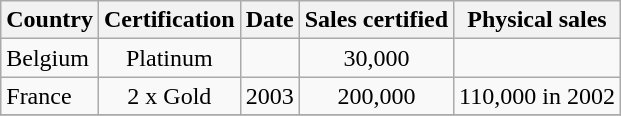<table class="wikitable sortable">
<tr>
<th bgcolor="#ebf5ff">Country</th>
<th bgcolor="#ebf5ff">Certification</th>
<th bgcolor="#ebf5ff">Date</th>
<th bgcolor="#ebf5ff">Sales certified</th>
<th bgcolor="#ebf5ff">Physical sales</th>
</tr>
<tr>
<td>Belgium</td>
<td align="center">Platinum</td>
<td align="center"></td>
<td align="center">30,000</td>
<td align="center"></td>
</tr>
<tr>
<td>France</td>
<td align="center">2 x Gold</td>
<td align="center">2003</td>
<td align="center">200,000</td>
<td align="center">110,000 in 2002</td>
</tr>
<tr>
</tr>
</table>
